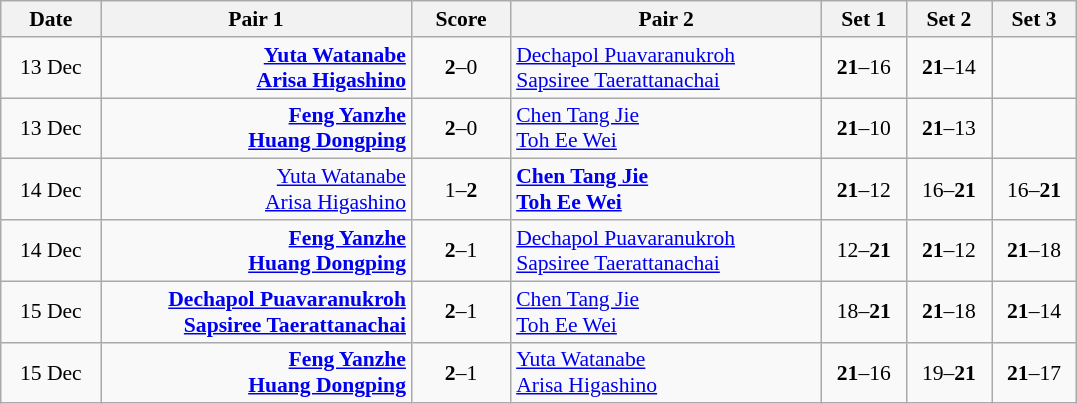<table class="wikitable" style="text-align: center; font-size:90%">
<tr>
<th width="60">Date</th>
<th width="200">Pair 1</th>
<th width="60">Score</th>
<th width="200">Pair 2</th>
<th width="50">Set 1</th>
<th width="50">Set 2</th>
<th width="50">Set 3</th>
</tr>
<tr>
<td>13 Dec</td>
<td align="right"><strong><a href='#'>Yuta Watanabe</a> <br><a href='#'>Arisa Higashino</a> </strong></td>
<td align="center"><strong>2</strong>–0</td>
<td align="left"> <a href='#'>Dechapol Puavaranukroh</a><br> <a href='#'>Sapsiree Taerattanachai</a></td>
<td><strong>21</strong>–16</td>
<td><strong>21</strong>–14</td>
<td></td>
</tr>
<tr>
<td>13 Dec</td>
<td align="right"><strong><a href='#'>Feng Yanzhe</a> <br><a href='#'>Huang Dongping</a> </strong></td>
<td align="center"><strong>2</strong>–0</td>
<td align="left"> <a href='#'>Chen Tang Jie</a><br> <a href='#'>Toh Ee Wei</a></td>
<td><strong>21</strong>–10</td>
<td><strong>21</strong>–13</td>
<td></td>
</tr>
<tr>
<td>14 Dec</td>
<td align="right"><a href='#'>Yuta Watanabe</a> <br><a href='#'>Arisa Higashino</a> </td>
<td align="center">1–<strong>2</strong></td>
<td align="left"><strong> <a href='#'>Chen Tang Jie</a><br> <a href='#'>Toh Ee Wei</a></strong></td>
<td><strong>21</strong>–12</td>
<td>16–<strong>21</strong></td>
<td>16–<strong>21</strong></td>
</tr>
<tr>
<td>14 Dec</td>
<td align="right"><strong><a href='#'>Feng Yanzhe</a> <br><a href='#'>Huang Dongping</a> </strong></td>
<td align="center"><strong>2</strong>–1</td>
<td align="left"> <a href='#'>Dechapol Puavaranukroh</a><br> <a href='#'>Sapsiree Taerattanachai</a></td>
<td>12–<strong>21</strong></td>
<td><strong>21</strong>–12</td>
<td><strong>21</strong>–18</td>
</tr>
<tr>
<td>15 Dec</td>
<td align="right"><strong><a href='#'>Dechapol Puavaranukroh</a> <br><a href='#'>Sapsiree Taerattanachai</a> </strong></td>
<td align="center"><strong>2</strong>–1</td>
<td align="left"> <a href='#'>Chen Tang Jie</a><br> <a href='#'>Toh Ee Wei</a></td>
<td>18–<strong>21</strong></td>
<td><strong>21</strong>–18</td>
<td><strong>21</strong>–14</td>
</tr>
<tr>
<td>15 Dec</td>
<td align="right"><strong><a href='#'>Feng Yanzhe</a> <br><a href='#'>Huang Dongping</a> </strong></td>
<td align="center"><strong>2</strong>–1</td>
<td align="left"> <a href='#'>Yuta Watanabe</a><br> <a href='#'>Arisa Higashino</a></td>
<td><strong>21</strong>–16</td>
<td>19–<strong>21</strong></td>
<td><strong>21</strong>–17</td>
</tr>
</table>
